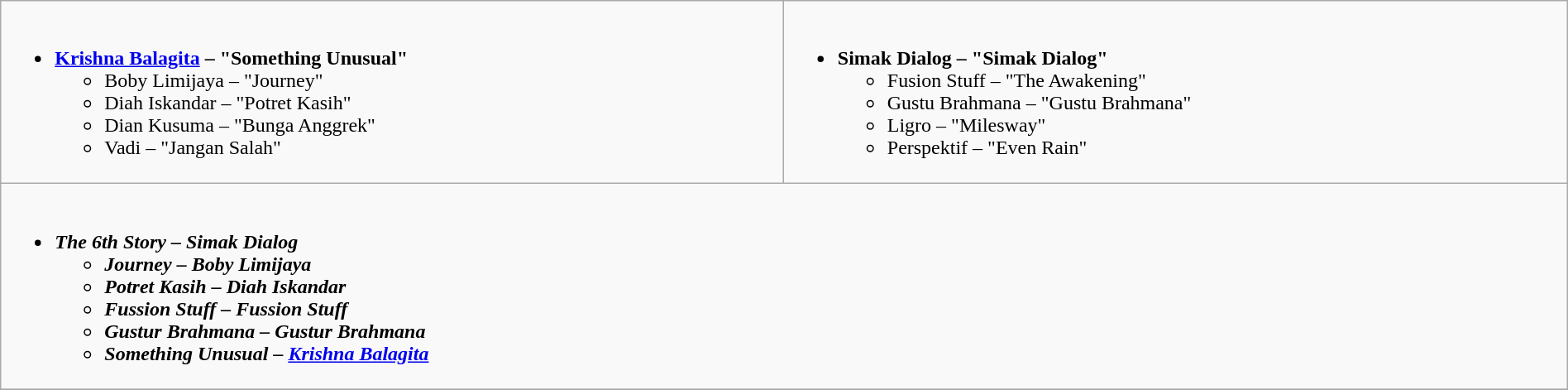<table class="wikitable" style="width:100%">
<tr>
<td><br><ul><li><strong><a href='#'>Krishna Balagita</a> – "Something Unusual"</strong><ul><li>Boby Limijaya – "Journey"</li><li>Diah Iskandar – "Potret Kasih"</li><li>Dian Kusuma – "Bunga Anggrek"</li><li>Vadi – "Jangan Salah"</li></ul></li></ul></td>
<td><br><ul><li><strong>Simak Dialog – "Simak Dialog"</strong><ul><li>Fusion Stuff – "The Awakening"</li><li>Gustu Brahmana – "Gustu Brahmana"</li><li>Ligro – "Milesway"</li><li>Perspektif – "Even Rain"</li></ul></li></ul></td>
</tr>
<tr>
<td valign="top" colspan="2"><br><ul><li><strong><em>The 6th Story<em> – Simak Dialog<strong><ul><li></em>Journey<em> – Boby Limijaya</li><li></em>Potret Kasih<em> – Diah Iskandar</li><li></em>Fussion Stuff<em> – Fussion Stuff</li><li></em>Gustur Brahmana<em> – Gustur Brahmana</li><li></em>Something Unusual<em> – <a href='#'>Krishna Balagita</a></li></ul></li></ul></td>
</tr>
<tr>
</tr>
</table>
